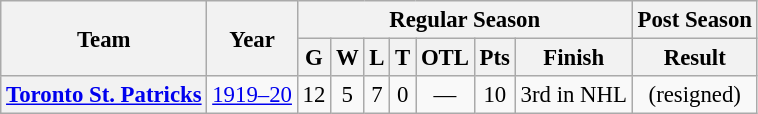<table class="wikitable" style="font-size: 95%; text-align:center;">
<tr>
<th rowspan="2">Team</th>
<th rowspan="2">Year</th>
<th colspan="7">Regular Season</th>
<th colspan="1">Post Season</th>
</tr>
<tr>
<th>G</th>
<th>W</th>
<th>L</th>
<th>T</th>
<th>OTL</th>
<th>Pts</th>
<th>Finish</th>
<th>Result</th>
</tr>
<tr>
<th><a href='#'>Toronto St. Patricks</a></th>
<td><a href='#'>1919–20</a></td>
<td>12</td>
<td>5</td>
<td>7</td>
<td>0</td>
<td>—</td>
<td>10</td>
<td>3rd in NHL</td>
<td>(resigned)</td>
</tr>
</table>
